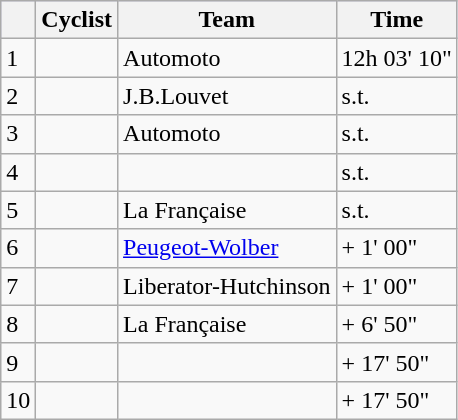<table class="wikitable">
<tr style="background:#ccccff;">
<th></th>
<th>Cyclist</th>
<th>Team</th>
<th>Time</th>
</tr>
<tr>
<td>1</td>
<td></td>
<td>Automoto</td>
<td>12h 03' 10"</td>
</tr>
<tr>
<td>2</td>
<td></td>
<td>J.B.Louvet</td>
<td>s.t.</td>
</tr>
<tr>
<td>3</td>
<td></td>
<td>Automoto</td>
<td>s.t.</td>
</tr>
<tr>
<td>4</td>
<td></td>
<td></td>
<td>s.t.</td>
</tr>
<tr>
<td>5</td>
<td></td>
<td>La Française</td>
<td>s.t.</td>
</tr>
<tr>
<td>6</td>
<td></td>
<td><a href='#'>Peugeot-Wolber</a></td>
<td>+ 1' 00"</td>
</tr>
<tr>
<td>7</td>
<td></td>
<td>Liberator-Hutchinson</td>
<td>+ 1' 00"</td>
</tr>
<tr>
<td>8</td>
<td></td>
<td>La Française</td>
<td>+ 6' 50"</td>
</tr>
<tr>
<td>9</td>
<td></td>
<td></td>
<td>+ 17' 50"</td>
</tr>
<tr>
<td>10</td>
<td></td>
<td></td>
<td>+ 17' 50"</td>
</tr>
</table>
